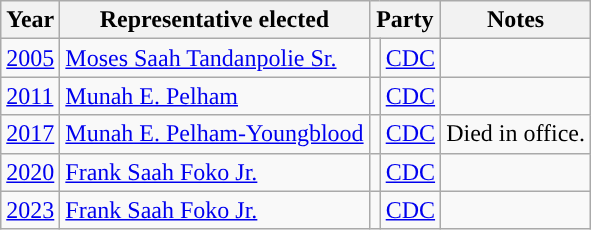<table class="wikitable">
<tr>
<th>Year</th>
<th>Representative elected</th>
<th colspan=2>Party</th>
<th>Notes</th>
</tr>
<tr>
<td><a href='#'>2005</a></td>
<td><a href='#'>Moses Saah Tandanpolie Sr.</a></td>
<td></td>
<td><a href='#'>CDC</a></td>
<td></td>
</tr>
<tr>
<td><a href='#'>2011</a></td>
<td><a href='#'>Munah E. Pelham</a></td>
<td></td>
<td><a href='#'>CDC</a></td>
<td></td>
</tr>
<tr>
<td><a href='#'>2017</a></td>
<td><a href='#'>Munah E. Pelham-Youngblood</a></td>
<td></td>
<td><a href='#'>CDC</a></td>
<td>Died in office.</td>
</tr>
<tr>
<td><a href='#'>2020</a></td>
<td><a href='#'>Frank Saah Foko Jr.</a></td>
<td></td>
<td><a href='#'>CDC</a></td>
<td></td>
</tr>
<tr>
<td><a href='#'>2023</a></td>
<td><a href='#'>Frank Saah Foko Jr.</a></td>
<td></td>
<td><a href='#'>CDC</a></td>
<td></td>
</tr>
</table>
